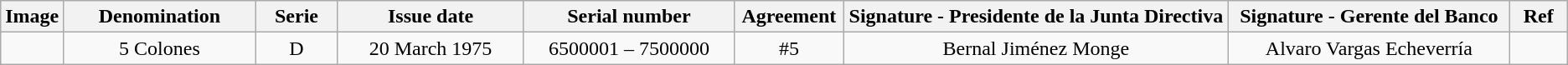<table class="wikitable">
<tr>
<th>Image</th>
<th width="150">Denomination</th>
<th width=  60>Serie</th>
<th width= 150>Issue date</th>
<th width= 170>Serial number</th>
<th width=  80>Agreement</th>
<th width= 320>Signature - Presidente de la Junta Directiva</th>
<th width= 230>Signature - Gerente del Banco</th>
<th width=  40>Ref</th>
</tr>
<tr>
<td></td>
<td align="center">5 Colones</td>
<td align="center">D</td>
<td align="center">20 March 1975</td>
<td align="center">6500001 – 7500000</td>
<td align="center">#5</td>
<td align="center">Bernal Jiménez Monge</td>
<td align="center">Alvaro Vargas Echeverría</td>
<td align="center"></td>
</tr>
</table>
